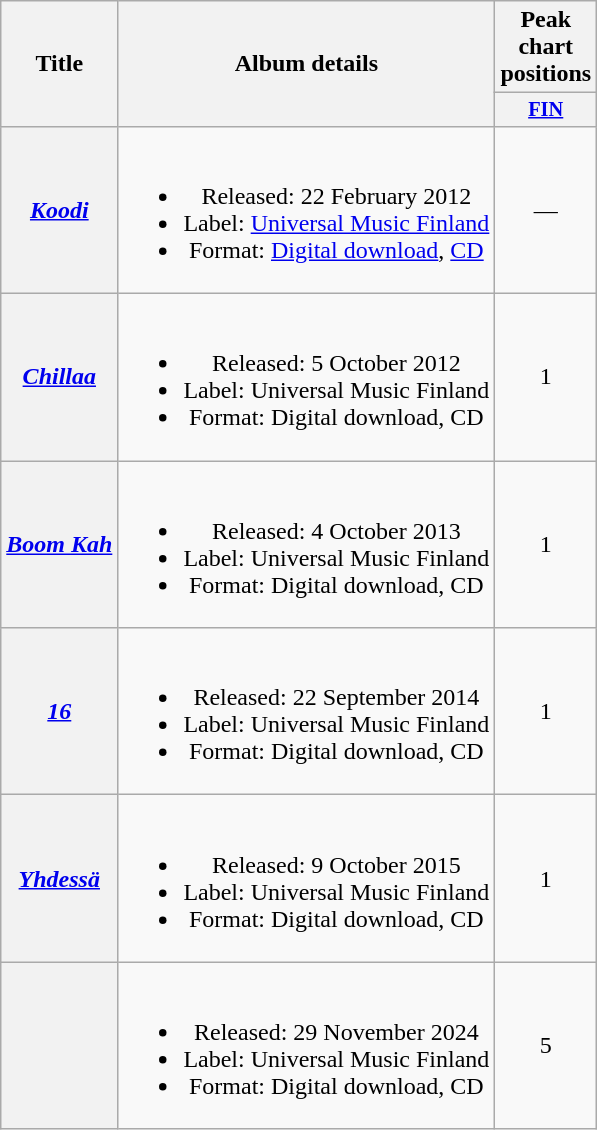<table class="wikitable plainrowheaders" style="text-align:center;">
<tr>
<th scope="col" rowspan="2">Title</th>
<th scope="col" rowspan="2">Album details</th>
<th scope="col" colspan="1">Peak chart positions</th>
</tr>
<tr>
<th scope="col" style="width:3em;font-size:85%;"><a href='#'>FIN</a><br></th>
</tr>
<tr>
<th scope="row"><em><a href='#'>Koodi</a></em></th>
<td><br><ul><li>Released: 22 February 2012</li><li>Label: <a href='#'>Universal Music Finland</a></li><li>Format: <a href='#'>Digital download</a>, <a href='#'>CD</a></li></ul></td>
<td>—</td>
</tr>
<tr>
<th scope="row"><em><a href='#'>Chillaa</a></em></th>
<td><br><ul><li>Released: 5 October 2012</li><li>Label: Universal Music Finland</li><li>Format: Digital download, CD</li></ul></td>
<td>1</td>
</tr>
<tr>
<th scope="row"><em><a href='#'>Boom Kah</a></em></th>
<td><br><ul><li>Released: 4 October 2013</li><li>Label: Universal Music Finland</li><li>Format: Digital download, CD</li></ul></td>
<td>1</td>
</tr>
<tr>
<th scope="row"><em><a href='#'>16</a></em></th>
<td><br><ul><li>Released: 22 September 2014</li><li>Label: Universal Music Finland</li><li>Format: Digital download, CD</li></ul></td>
<td>1</td>
</tr>
<tr>
<th scope="row"><em><a href='#'>Yhdessä</a></em></th>
<td><br><ul><li>Released: 9 October 2015</li><li>Label: Universal Music Finland</li><li>Format: Digital download, CD</li></ul></td>
<td>1</td>
</tr>
<tr>
<th scope="row"><em></em></th>
<td><br><ul><li>Released: 29 November 2024</li><li>Label: Universal Music Finland</li><li>Format: Digital download, CD</li></ul></td>
<td>5</td>
</tr>
</table>
